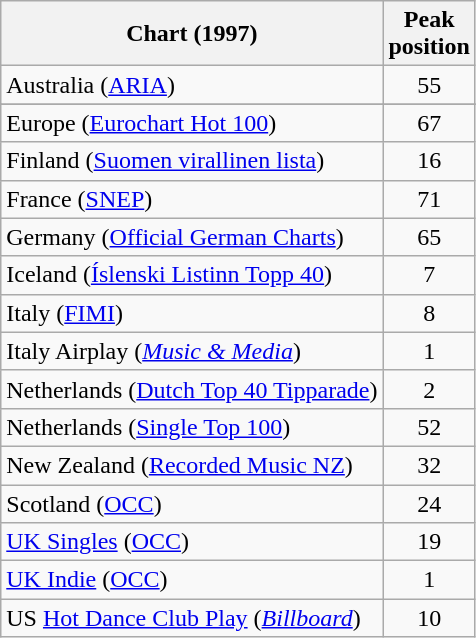<table class="wikitable">
<tr>
<th align="left">Chart (1997)</th>
<th align="left">Peak<br>position<br></th>
</tr>
<tr>
<td align="left">Australia (<a href='#'>ARIA</a>)</td>
<td align="center">55</td>
</tr>
<tr>
</tr>
<tr>
<td align="left">Europe (<a href='#'>Eurochart Hot 100</a>)</td>
<td align="center">67</td>
</tr>
<tr>
<td align="left">Finland (<a href='#'>Suomen virallinen lista</a>)</td>
<td align="center">16</td>
</tr>
<tr>
<td align="left">France (<a href='#'>SNEP</a>)</td>
<td align="center">71</td>
</tr>
<tr>
<td align="left">Germany (<a href='#'>Official German Charts</a>)</td>
<td align="center">65</td>
</tr>
<tr>
<td align="left">Iceland (<a href='#'>Íslenski Listinn Topp 40</a>)</td>
<td align="center">7</td>
</tr>
<tr>
<td>Italy (<a href='#'>FIMI</a>)</td>
<td align="center">8</td>
</tr>
<tr>
<td>Italy Airplay (<em><a href='#'>Music & Media</a></em>)</td>
<td align="center">1</td>
</tr>
<tr>
<td align="left">Netherlands (<a href='#'>Dutch Top 40 Tipparade</a>)</td>
<td align="center">2</td>
</tr>
<tr>
<td align="left">Netherlands (<a href='#'>Single Top 100</a>)</td>
<td align="center">52</td>
</tr>
<tr>
<td align="left">New Zealand (<a href='#'>Recorded Music NZ</a>)</td>
<td align="center">32</td>
</tr>
<tr>
<td align="left">Scotland (<a href='#'>OCC</a>)</td>
<td align="center">24</td>
</tr>
<tr>
<td align="left"><a href='#'>UK Singles</a> (<a href='#'>OCC</a>)</td>
<td align="center">19</td>
</tr>
<tr>
<td align="left"><a href='#'>UK Indie</a> (<a href='#'>OCC</a>)</td>
<td align="center">1</td>
</tr>
<tr>
<td align="left">US <a href='#'>Hot Dance Club Play</a> (<em><a href='#'>Billboard</a></em>)</td>
<td align="center">10</td>
</tr>
</table>
